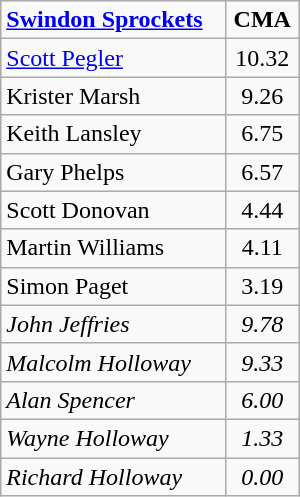<table class=wikitable width="200">
<tr>
<td><strong><a href='#'>Swindon Sprockets</a></strong></td>
<td align="center"><strong>CMA</strong></td>
</tr>
<tr>
<td><a href='#'>Scott Pegler</a></td>
<td align="center">10.32</td>
</tr>
<tr>
<td>Krister Marsh</td>
<td align="center">9.26</td>
</tr>
<tr>
<td>Keith Lansley</td>
<td align="center">6.75</td>
</tr>
<tr>
<td>Gary Phelps</td>
<td align="center">6.57</td>
</tr>
<tr>
<td>Scott Donovan</td>
<td align="center">4.44</td>
</tr>
<tr>
<td>Martin Williams</td>
<td align="center">4.11</td>
</tr>
<tr>
<td>Simon Paget</td>
<td align="center">3.19</td>
</tr>
<tr>
<td><em>John Jeffries</em></td>
<td align="center"><em>9.78</em></td>
</tr>
<tr>
<td><em>Malcolm Holloway</em></td>
<td align="center"><em>9.33</em></td>
</tr>
<tr>
<td><em>Alan Spencer</em></td>
<td align="center"><em>6.00</em></td>
</tr>
<tr>
<td><em>Wayne Holloway</em></td>
<td align="center"><em>1.33</em></td>
</tr>
<tr>
<td><em>Richard Holloway</em></td>
<td align="center"><em>0.00</em></td>
</tr>
</table>
